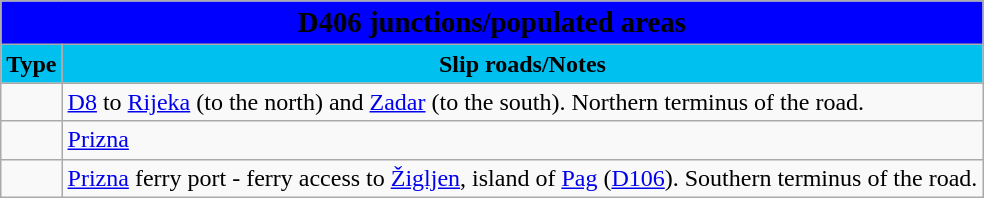<table class="wikitable">
<tr>
<td colspan=2 bgcolor=blue align=center style=margin-top:15><span><big><strong>D406 junctions/populated areas</strong></big></span></td>
</tr>
<tr>
<td align=center bgcolor=00c0f0><strong>Type</strong></td>
<td align=center bgcolor=00c0f0><strong>Slip roads/Notes</strong></td>
</tr>
<tr>
<td></td>
<td> <a href='#'>D8</a> to <a href='#'>Rijeka</a> (to the north) and <a href='#'>Zadar</a> (to the south). Northern terminus of the road.</td>
</tr>
<tr>
<td></td>
<td><a href='#'>Prizna</a></td>
</tr>
<tr>
<td></td>
<td><a href='#'>Prizna</a> ferry port - ferry access to <a href='#'>Žigljen</a>, island of <a href='#'>Pag</a> (<a href='#'>D106</a>). Southern terminus of the road.</td>
</tr>
</table>
